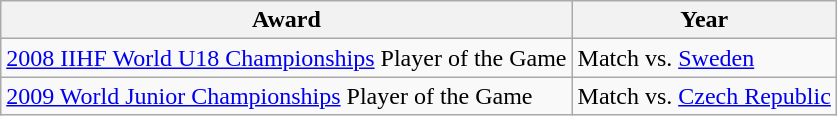<table class="wikitable">
<tr>
<th>Award</th>
<th>Year</th>
</tr>
<tr>
<td><a href='#'>2008 IIHF World U18 Championships</a> Player of the Game</td>
<td>Match vs. <a href='#'>Sweden</a></td>
</tr>
<tr>
<td><a href='#'>2009 World Junior Championships</a> Player of the Game</td>
<td>Match vs. <a href='#'>Czech Republic</a></td>
</tr>
</table>
